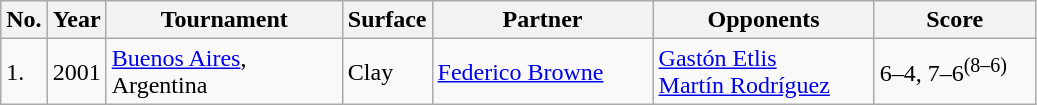<table class="sortable wikitable">
<tr>
<th style="width:20px">No.</th>
<th style="width:30px">Year</th>
<th style="width:150px">Tournament</th>
<th style="width:50px">Surface</th>
<th style="width:140px">Partner</th>
<th style="width:140px">Opponents</th>
<th style="width:100px" class="unsortable">Score</th>
</tr>
<tr>
<td>1.</td>
<td>2001</td>
<td><a href='#'>Buenos Aires</a>, Argentina</td>
<td>Clay</td>
<td> <a href='#'>Federico Browne</a></td>
<td> <a href='#'>Gastón Etlis</a><br> <a href='#'>Martín Rodríguez</a></td>
<td>6–4, 7–6<sup>(8–6)</sup></td>
</tr>
</table>
